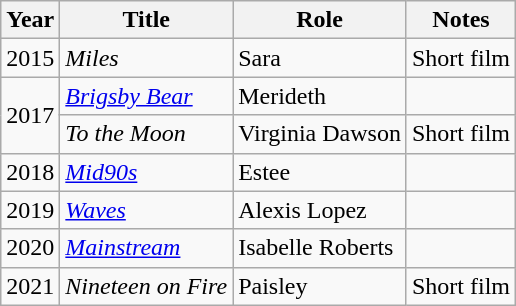<table class="wikitable sortable">
<tr>
<th>Year</th>
<th>Title</th>
<th>Role</th>
<th class="unsortable">Notes</th>
</tr>
<tr>
<td>2015</td>
<td><em>Miles</em></td>
<td>Sara</td>
<td>Short film</td>
</tr>
<tr>
<td rowspan="2">2017</td>
<td><em><a href='#'>Brigsby Bear</a></em></td>
<td>Merideth</td>
<td></td>
</tr>
<tr>
<td><em>To the Moon</em></td>
<td>Virginia Dawson</td>
<td>Short film</td>
</tr>
<tr>
<td>2018</td>
<td><em><a href='#'>Mid90s</a></em></td>
<td>Estee</td>
<td></td>
</tr>
<tr>
<td>2019</td>
<td><em><a href='#'>Waves</a></em></td>
<td>Alexis Lopez</td>
<td></td>
</tr>
<tr>
<td>2020</td>
<td><em><a href='#'>Mainstream</a></em></td>
<td>Isabelle Roberts</td>
<td></td>
</tr>
<tr>
<td>2021</td>
<td><em>Nineteen on Fire</em></td>
<td>Paisley</td>
<td>Short film</td>
</tr>
</table>
